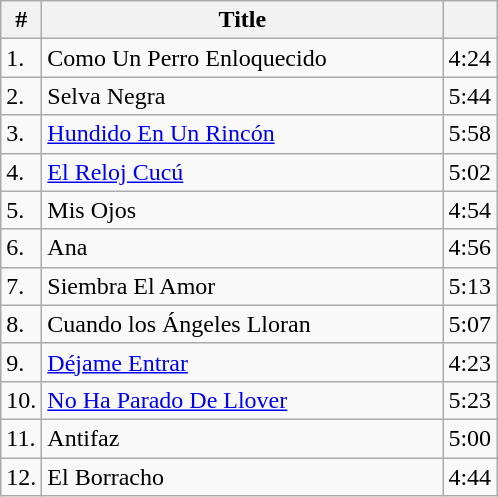<table class="wikitable">
<tr>
<th>#</th>
<th width="260">Title</th>
<th></th>
</tr>
<tr>
<td>1.</td>
<td>Como Un Perro Enloquecido</td>
<td>4:24</td>
</tr>
<tr>
<td>2.</td>
<td>Selva Negra</td>
<td>5:44</td>
</tr>
<tr>
<td>3.</td>
<td><a href='#'>Hundido En Un Rincón</a></td>
<td>5:58</td>
</tr>
<tr>
<td>4.</td>
<td><a href='#'>El Reloj Cucú</a></td>
<td>5:02</td>
</tr>
<tr>
<td>5.</td>
<td>Mis Ojos</td>
<td>4:54</td>
</tr>
<tr>
<td>6.</td>
<td>Ana</td>
<td>4:56</td>
</tr>
<tr>
<td>7.</td>
<td>Siembra El Amor</td>
<td>5:13</td>
</tr>
<tr>
<td>8.</td>
<td>Cuando los Ángeles Lloran</td>
<td>5:07</td>
</tr>
<tr>
<td>9.</td>
<td><a href='#'>Déjame Entrar</a></td>
<td>4:23</td>
</tr>
<tr>
<td>10.</td>
<td><a href='#'>No Ha Parado De Llover</a></td>
<td>5:23</td>
</tr>
<tr>
<td>11.</td>
<td>Antifaz</td>
<td>5:00</td>
</tr>
<tr>
<td>12.</td>
<td>El Borracho</td>
<td>4:44</td>
</tr>
</table>
